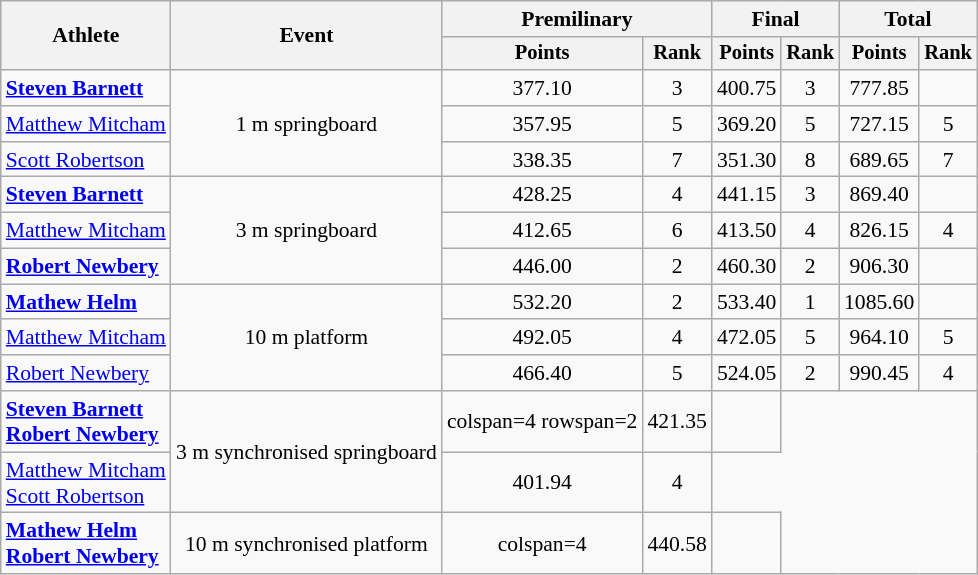<table class=wikitable style="font-size:90%;text-align:center">
<tr>
<th rowspan=2>Athlete</th>
<th rowspan=2>Event</th>
<th colspan=2>Premilinary</th>
<th colspan=2>Final</th>
<th colspan=2>Total</th>
</tr>
<tr style="font-size:95%">
<th>Points</th>
<th>Rank</th>
<th>Points</th>
<th>Rank</th>
<th>Points</th>
<th>Rank</th>
</tr>
<tr>
<td align=left><strong><a href='#'>Steven Barnett</a></strong></td>
<td rowspan=3>1 m springboard</td>
<td>377.10</td>
<td>3</td>
<td>400.75</td>
<td>3</td>
<td>777.85</td>
<td></td>
</tr>
<tr>
<td align=left><a href='#'>Matthew Mitcham</a></td>
<td>357.95</td>
<td>5</td>
<td>369.20</td>
<td>5</td>
<td>727.15</td>
<td>5</td>
</tr>
<tr>
<td align=left><a href='#'>Scott Robertson</a></td>
<td>338.35</td>
<td>7</td>
<td>351.30</td>
<td>8</td>
<td>689.65</td>
<td>7</td>
</tr>
<tr>
<td align=left><strong><a href='#'>Steven Barnett</a></strong></td>
<td rowspan=3>3 m springboard</td>
<td>428.25</td>
<td>4</td>
<td>441.15</td>
<td>3</td>
<td>869.40</td>
<td></td>
</tr>
<tr>
<td align=left><a href='#'>Matthew Mitcham</a></td>
<td>412.65</td>
<td>6</td>
<td>413.50</td>
<td>4</td>
<td>826.15</td>
<td>4</td>
</tr>
<tr>
<td align=left><strong><a href='#'>Robert Newbery</a></strong></td>
<td>446.00</td>
<td>2</td>
<td>460.30</td>
<td>2</td>
<td>906.30</td>
<td></td>
</tr>
<tr>
<td align=left><strong><a href='#'>Mathew Helm</a></strong></td>
<td rowspan=3>10 m platform</td>
<td>532.20</td>
<td>2</td>
<td>533.40</td>
<td>1</td>
<td>1085.60</td>
<td></td>
</tr>
<tr>
<td align=left><a href='#'>Matthew Mitcham</a></td>
<td>492.05</td>
<td>4</td>
<td>472.05</td>
<td>5</td>
<td>964.10</td>
<td>5</td>
</tr>
<tr>
<td align=left><a href='#'>Robert Newbery</a></td>
<td>466.40</td>
<td>5</td>
<td>524.05</td>
<td>2</td>
<td>990.45</td>
<td>4</td>
</tr>
<tr>
<td align=left><strong><a href='#'>Steven Barnett</a><br><a href='#'>Robert Newbery</a></strong></td>
<td rowspan=2>3 m synchronised springboard</td>
<td>colspan=4 rowspan=2 </td>
<td>421.35</td>
<td></td>
</tr>
<tr>
<td align=left><a href='#'>Matthew Mitcham</a><br><a href='#'>Scott Robertson</a></td>
<td>401.94</td>
<td>4</td>
</tr>
<tr>
<td align=left><strong><a href='#'>Mathew Helm</a><br><a href='#'>Robert Newbery</a></strong></td>
<td>10 m synchronised platform</td>
<td>colspan=4 </td>
<td>440.58</td>
<td></td>
</tr>
</table>
